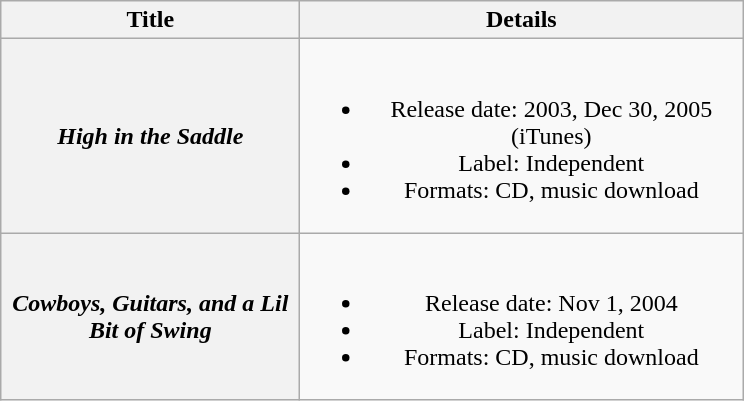<table class="wikitable plainrowheaders" style="text-align:center;">
<tr>
<th scope="col" style="width:12em;">Title</th>
<th scope="col" style="width:18em;">Details</th>
</tr>
<tr>
<th scope="row"><em>High in the Saddle</em></th>
<td><br><ul><li>Release date: 2003, Dec 30, 2005 (iTunes)</li><li>Label: Independent</li><li>Formats: CD, music download</li></ul></td>
</tr>
<tr>
<th scope="row"><em>Cowboys, Guitars, and a Lil Bit of Swing</em></th>
<td><br><ul><li>Release date: Nov 1, 2004</li><li>Label: Independent</li><li>Formats: CD, music download</li></ul></td>
</tr>
</table>
